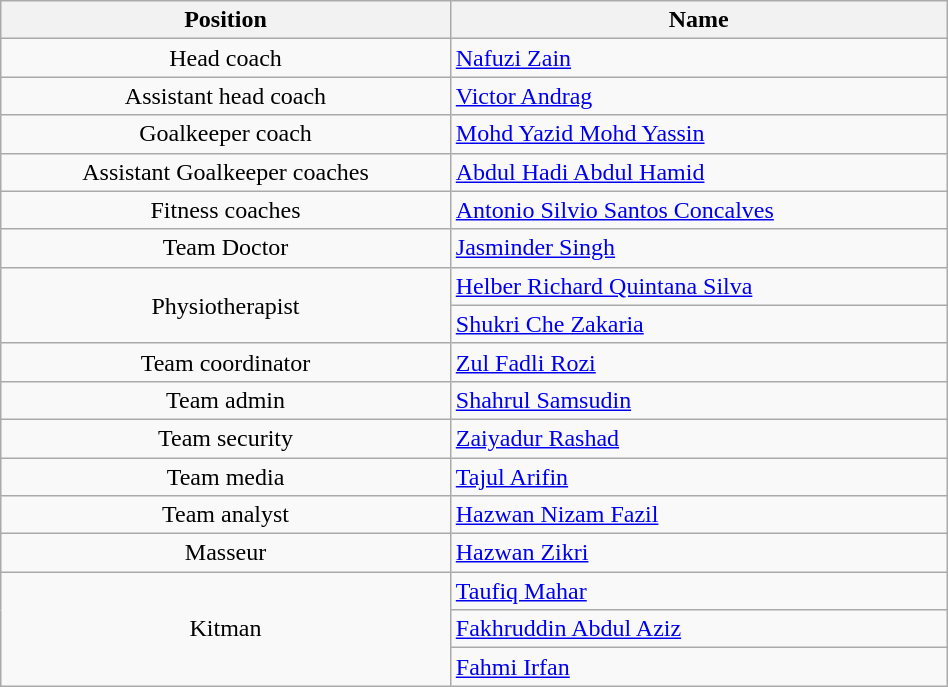<table class="wikitable" style="text-align:center;width:50%;">
<tr>
<th>Position</th>
<th>Name</th>
</tr>
<tr>
<td>Head coach</td>
<td align=left> <a href='#'>Nafuzi Zain</a></td>
</tr>
<tr>
<td>Assistant head coach</td>
<td align=left> <a href='#'>Victor Andrag</a></td>
</tr>
<tr>
<td>Goalkeeper coach</td>
<td align=left> <a href='#'>Mohd Yazid Mohd Yassin</a></td>
</tr>
<tr>
<td>Assistant Goalkeeper coaches</td>
<td align=left> <a href='#'>Abdul Hadi Abdul Hamid</a></td>
</tr>
<tr>
<td>Fitness coaches</td>
<td align=left> <a href='#'>Antonio Silvio Santos Concalves</a></td>
</tr>
<tr>
<td>Team Doctor</td>
<td align=left> <a href='#'>Jasminder Singh</a></td>
</tr>
<tr>
<td rowspan=2>Physiotherapist</td>
<td align=left> <a href='#'>Helber Richard Quintana Silva</a></td>
</tr>
<tr>
<td align=left> <a href='#'>Shukri Che Zakaria</a></td>
</tr>
<tr>
<td>Team coordinator</td>
<td align=left> <a href='#'>Zul Fadli Rozi</a></td>
</tr>
<tr>
<td>Team admin</td>
<td align=left> <a href='#'>Shahrul Samsudin</a></td>
</tr>
<tr>
<td>Team security</td>
<td align=left> <a href='#'>Zaiyadur Rashad</a></td>
</tr>
<tr>
<td>Team media</td>
<td align=left> <a href='#'>Tajul Arifin</a></td>
</tr>
<tr>
<td>Team analyst</td>
<td align=left> <a href='#'>Hazwan Nizam Fazil</a></td>
</tr>
<tr>
<td>Masseur</td>
<td align=left> <a href='#'>Hazwan Zikri</a></td>
</tr>
<tr>
<td rowspan=3>Kitman</td>
<td align=left> <a href='#'>Taufiq Mahar</a></td>
</tr>
<tr>
<td align=left> <a href='#'>Fakhruddin Abdul Aziz</a></td>
</tr>
<tr>
<td align=left> <a href='#'>Fahmi Irfan</a></td>
</tr>
</table>
